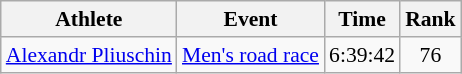<table class=wikitable style="font-size:90%">
<tr>
<th>Athlete</th>
<th>Event</th>
<th>Time</th>
<th>Rank</th>
</tr>
<tr align=center>
<td align=left><a href='#'>Alexandr Pliuschin</a></td>
<td align=left><a href='#'>Men's road race</a></td>
<td>6:39:42</td>
<td>76</td>
</tr>
</table>
